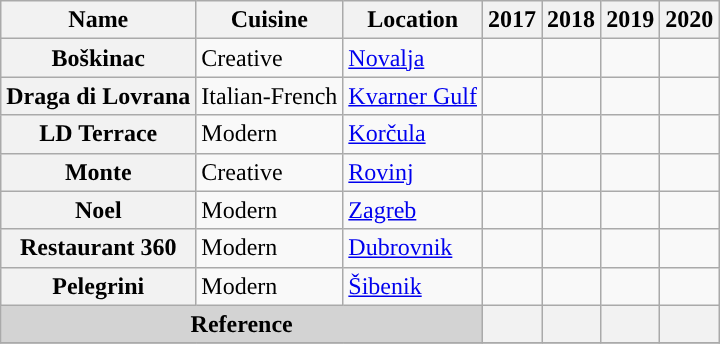<table class="wikitable sortable plainrowheaders" style="text-align:left;"">
<tr>
<th scope="col">Name</th>
<th scope="col">Cuisine</th>
<th scope="col">Location</th>
<th scope="col">2017</th>
<th scope="col">2018</th>
<th scope="col">2019</th>
<th scope="col">2020</th>
</tr>
<tr>
<th scope="row">Boškinac</th>
<td>Creative</td>
<td><a href='#'>Novalja</a></td>
<td></td>
<td></td>
<td></td>
<td></td>
</tr>
<tr>
<th scope="row">Draga di Lovrana</th>
<td>Italian-French</td>
<td><a href='#'>Kvarner Gulf</a></td>
<td></td>
<td></td>
<td></td>
<td></td>
</tr>
<tr>
<th scope="row">LD Terrace</th>
<td>Modern</td>
<td><a href='#'>Korčula</a></td>
<td></td>
<td></td>
<td></td>
<td></td>
</tr>
<tr>
<th scope="row">Monte</th>
<td>Creative</td>
<td><a href='#'>Rovinj</a></td>
<td></td>
<td></td>
<td></td>
<td></td>
</tr>
<tr>
<th scope="row">Noel</th>
<td>Modern</td>
<td><a href='#'>Zagreb</a></td>
<td></td>
<td></td>
<td></td>
<td></td>
</tr>
<tr>
<th scope="row">Restaurant 360</th>
<td>Modern</td>
<td><a href='#'>Dubrovnik</a></td>
<td></td>
<td></td>
<td></td>
<td></td>
</tr>
<tr>
<th scope="row">Pelegrini</th>
<td>Modern</td>
<td><a href='#'>Šibenik</a></td>
<td></td>
<td></td>
<td></td>
<td></td>
</tr>
<tr>
<th colspan="3" style="text-align: center;background: lightgray;">Reference</th>
<th></th>
<th></th>
<th></th>
<th></th>
</tr>
<tr>
</tr>
</table>
